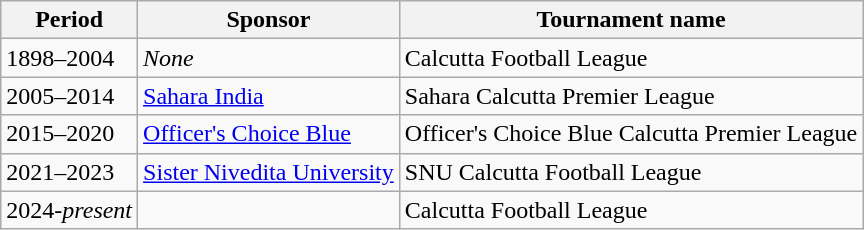<table class="wikitable" style="text-align:left;">
<tr>
<th>Period</th>
<th>Sponsor</th>
<th>Tournament name</th>
</tr>
<tr>
<td>1898–2004</td>
<td><em>None</em></td>
<td>Calcutta Football League</td>
</tr>
<tr>
<td>2005–2014</td>
<td><a href='#'>Sahara India</a></td>
<td>Sahara Calcutta Premier League</td>
</tr>
<tr>
<td>2015–2020</td>
<td><a href='#'>Officer's Choice Blue</a></td>
<td>Officer's Choice Blue Calcutta Premier League</td>
</tr>
<tr>
<td>2021–2023</td>
<td><a href='#'>Sister Nivedita University</a></td>
<td>SNU Calcutta Football League</td>
</tr>
<tr>
<td>2024-<em>present</em></td>
<td></td>
<td>Calcutta Football League </td>
</tr>
</table>
